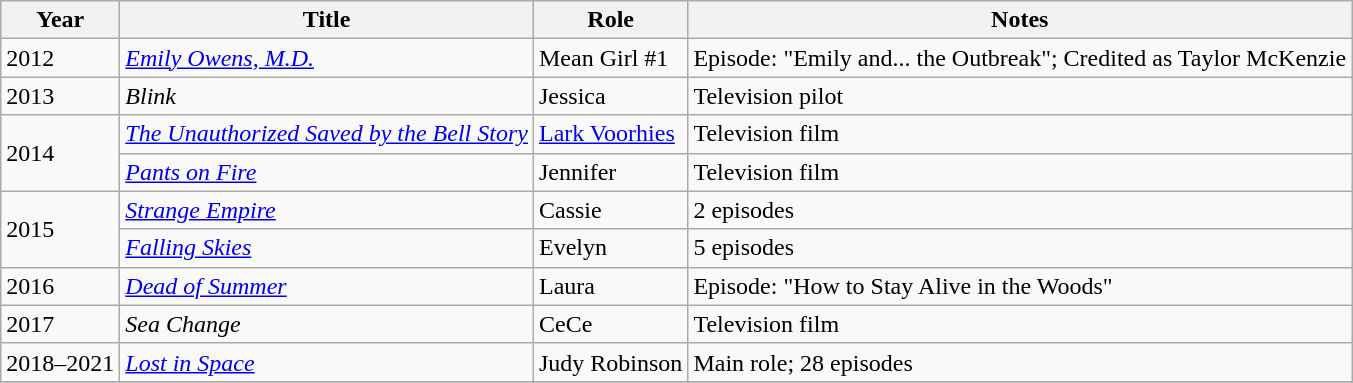<table class="wikitable sortable">
<tr>
<th>Year</th>
<th>Title</th>
<th>Role</th>
<th class="unsortable">Notes</th>
</tr>
<tr>
<td>2012</td>
<td><em><a href='#'>Emily Owens, M.D.</a></em></td>
<td>Mean Girl #1</td>
<td>Episode: "Emily and... the Outbreak"; Credited as Taylor McKenzie</td>
</tr>
<tr>
<td>2013</td>
<td><em>Blink</em></td>
<td>Jessica</td>
<td>Television pilot</td>
</tr>
<tr>
<td rowspan="2">2014</td>
<td data-sort-value="Unauthorized Saved by the Bell Story, The"><em><a href='#'>The Unauthorized Saved by the Bell Story</a></em></td>
<td><a href='#'>Lark Voorhies</a></td>
<td>Television film</td>
</tr>
<tr>
<td><em><a href='#'>Pants on Fire</a></em></td>
<td>Jennifer</td>
<td>Television film</td>
</tr>
<tr>
<td rowspan="2">2015</td>
<td><em><a href='#'>Strange Empire</a></em></td>
<td>Cassie</td>
<td>2 episodes</td>
</tr>
<tr>
<td><em><a href='#'>Falling Skies</a></em></td>
<td>Evelyn</td>
<td>5 episodes</td>
</tr>
<tr>
<td>2016</td>
<td><em><a href='#'>Dead of Summer</a></em></td>
<td>Laura</td>
<td>Episode: "How to Stay Alive in the Woods"</td>
</tr>
<tr>
<td>2017</td>
<td><em>Sea Change</em></td>
<td>CeCe</td>
<td>Television film</td>
</tr>
<tr>
<td>2018–2021</td>
<td><em><a href='#'>Lost in Space</a></em></td>
<td>Judy Robinson</td>
<td>Main role; 28 episodes</td>
</tr>
<tr>
</tr>
</table>
